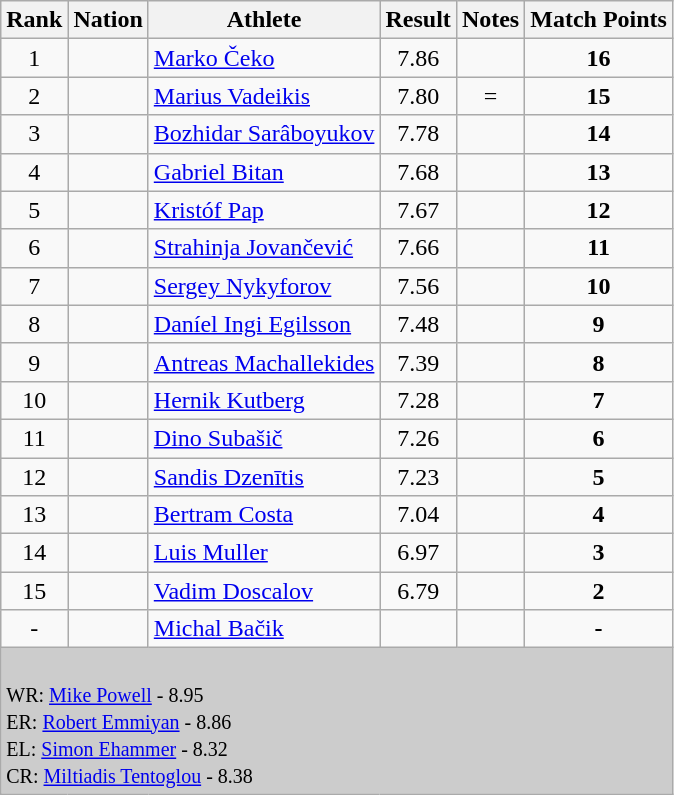<table class="wikitable sortable" style="text-align:left;">
<tr>
<th>Rank</th>
<th>Nation</th>
<th>Athlete</th>
<th>Result</th>
<th>Notes</th>
<th>Match Points</th>
</tr>
<tr>
<td align=center>1</td>
<td></td>
<td><a href='#'>Marko Čeko</a></td>
<td align=center>7.86</td>
<td align=center></td>
<td align=center><strong>16</strong></td>
</tr>
<tr>
<td align=center>2</td>
<td></td>
<td><a href='#'>Marius Vadeikis</a></td>
<td align=center>7.80</td>
<td align=center>=</td>
<td align=center><strong>15</strong></td>
</tr>
<tr>
<td align=center>3</td>
<td></td>
<td><a href='#'>Bozhidar Sarâboyukov</a></td>
<td align=center>7.78</td>
<td></td>
<td align=center><strong>14</strong></td>
</tr>
<tr>
<td align=center>4</td>
<td></td>
<td><a href='#'>Gabriel Bitan</a></td>
<td align=center>7.68</td>
<td></td>
<td align=center><strong>13</strong></td>
</tr>
<tr>
<td align=center>5</td>
<td></td>
<td><a href='#'>Kristóf Pap</a></td>
<td align=center>7.67</td>
<td></td>
<td align=center><strong>12</strong></td>
</tr>
<tr>
<td align=center>6</td>
<td></td>
<td><a href='#'>Strahinja Jovančević</a></td>
<td align=center>7.66</td>
<td></td>
<td align=center><strong>11</strong></td>
</tr>
<tr>
<td align=center>7</td>
<td></td>
<td><a href='#'>Sergey Nykyforov</a></td>
<td align=center>7.56</td>
<td></td>
<td align=center><strong>10</strong></td>
</tr>
<tr>
<td align=center>8</td>
<td></td>
<td><a href='#'>Daníel Ingi Egilsson</a></td>
<td align=center>7.48</td>
<td></td>
<td align=center><strong>9</strong></td>
</tr>
<tr>
<td align=center>9</td>
<td></td>
<td><a href='#'>Antreas Machallekides</a></td>
<td align=center>7.39</td>
<td></td>
<td align=center><strong>8</strong></td>
</tr>
<tr>
<td align=center>10</td>
<td></td>
<td><a href='#'>Hernik Kutberg</a></td>
<td align=center>7.28</td>
<td align=center></td>
<td align=center><strong>7</strong></td>
</tr>
<tr>
<td align=center>11</td>
<td></td>
<td><a href='#'>Dino Subašič</a></td>
<td align=center>7.26</td>
<td></td>
<td align=center><strong>6</strong></td>
</tr>
<tr>
<td align=center>12</td>
<td></td>
<td><a href='#'>Sandis Dzenītis</a></td>
<td align=center>7.23</td>
<td></td>
<td align=center><strong>5</strong></td>
</tr>
<tr>
<td align=center>13</td>
<td></td>
<td><a href='#'>Bertram Costa</a></td>
<td align=center>7.04</td>
<td></td>
<td align=center><strong>4</strong></td>
</tr>
<tr>
<td align=center>14</td>
<td></td>
<td><a href='#'>Luis Muller</a></td>
<td align=center>6.97</td>
<td align=center></td>
<td align=center><strong>3</strong></td>
</tr>
<tr>
<td align=center>15</td>
<td></td>
<td><a href='#'>Vadim Doscalov</a></td>
<td align=center>6.79</td>
<td align=center></td>
<td align=center><strong>2</strong></td>
</tr>
<tr>
<td align=center>-</td>
<td></td>
<td><a href='#'>Michal Bačik</a></td>
<td align=center></td>
<td></td>
<td align=center><strong>-</strong></td>
</tr>
<tr>
<td colspan="6" bgcolor="#cccccc"><br>
<small>WR:   <a href='#'>Mike Powell</a> - 8.95<br>ER:  <a href='#'>Robert Emmiyan</a> - 8.86<br></small>
<small>EL:   <a href='#'>Simon Ehammer</a> - 8.32<br>CR:  <a href='#'>Miltiadis Tentoglou</a> - 8.38</small></td>
</tr>
</table>
